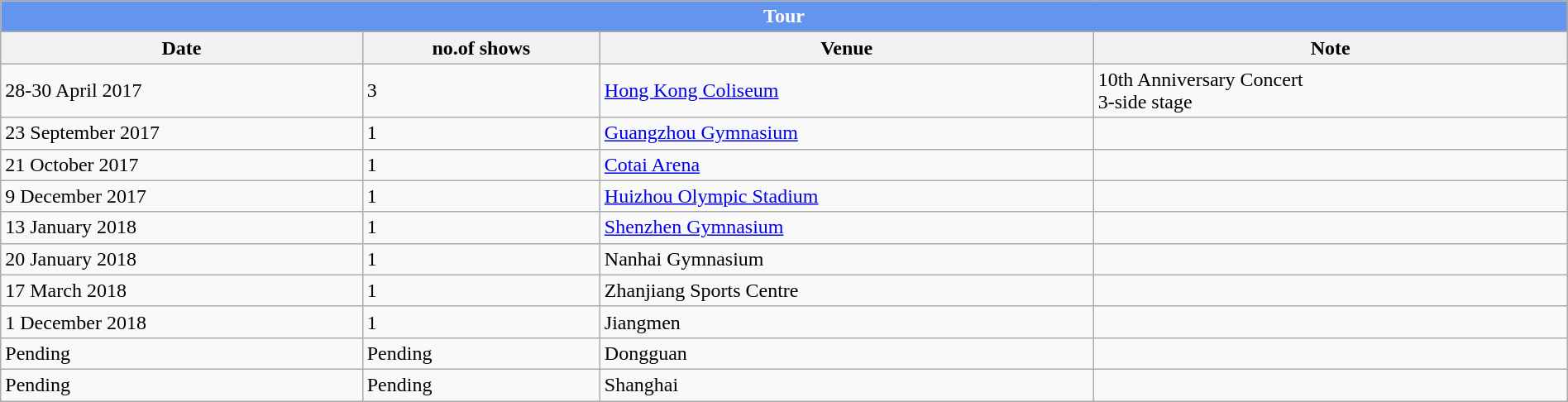<table class="wikitable" width="100%">
<tr>
<th style="background:cornflowerblue; color:white" colspan="6"><strong>Tour</strong></th>
</tr>
<tr>
<th>Date</th>
<th>no.of shows</th>
<th>Venue</th>
<th>Note</th>
</tr>
<tr>
<td>28-30 April 2017</td>
<td>3</td>
<td><a href='#'>Hong Kong Coliseum</a></td>
<td>10th Anniversary Concert<br>3-side stage</td>
</tr>
<tr>
<td>23 September 2017</td>
<td>1</td>
<td><a href='#'>Guangzhou Gymnasium</a></td>
<td></td>
</tr>
<tr>
<td>21 October 2017</td>
<td>1</td>
<td><a href='#'>Cotai Arena</a></td>
<td></td>
</tr>
<tr>
<td>9 December 2017</td>
<td>1</td>
<td><a href='#'>Huizhou Olympic Stadium</a></td>
<td></td>
</tr>
<tr>
<td>13 January 2018</td>
<td>1</td>
<td><a href='#'>Shenzhen Gymnasium</a></td>
<td></td>
</tr>
<tr>
<td>20 January 2018</td>
<td>1</td>
<td>Nanhai Gymnasium</td>
<td></td>
</tr>
<tr>
<td>17 March 2018</td>
<td>1</td>
<td>Zhanjiang Sports Centre</td>
<td></td>
</tr>
<tr>
<td>1 December 2018</td>
<td>1</td>
<td>Jiangmen</td>
<td></td>
</tr>
<tr>
<td>Pending</td>
<td>Pending</td>
<td>Dongguan</td>
<td></td>
</tr>
<tr>
<td>Pending</td>
<td>Pending</td>
<td>Shanghai</td>
<td></td>
</tr>
</table>
